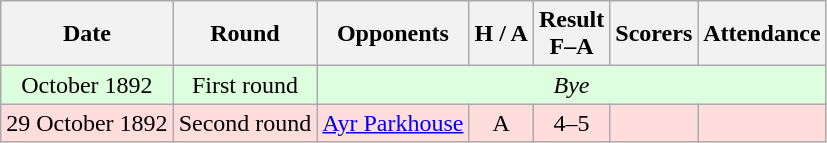<table class="wikitable" style="text-align:center">
<tr>
<th>Date</th>
<th>Round</th>
<th>Opponents</th>
<th>H / A</th>
<th>Result<br>F–A</th>
<th>Scorers</th>
<th>Attendance</th>
</tr>
<tr bgcolor=#ddffdd>
<td>October 1892</td>
<td>First round</td>
<td colspan="5"><em>Bye</em></td>
</tr>
<tr bgcolor=#ffdddd>
<td>29 October 1892</td>
<td>Second round</td>
<td><a href='#'>Ayr Parkhouse</a></td>
<td>A</td>
<td>4–5</td>
<td></td>
<td></td>
</tr>
</table>
